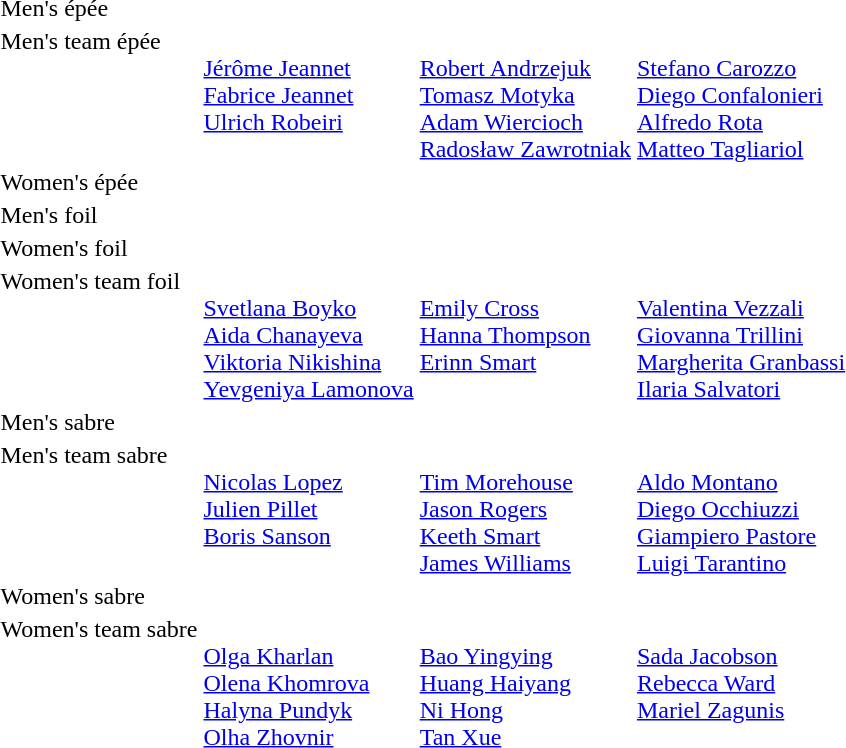<table>
<tr>
<td>Men's épée<br></td>
<td></td>
<td></td>
<td></td>
</tr>
<tr valign="top">
<td>Men's team épée<br></td>
<td><br><a href='#'>Jérôme Jeannet</a><br><a href='#'>Fabrice Jeannet</a><br><a href='#'>Ulrich Robeiri</a></td>
<td><br><a href='#'>Robert Andrzejuk</a><br><a href='#'>Tomasz Motyka</a><br><a href='#'>Adam Wiercioch</a><br><a href='#'>Radosław Zawrotniak</a></td>
<td><br><a href='#'>Stefano Carozzo</a><br><a href='#'>Diego Confalonieri</a><br><a href='#'>Alfredo Rota</a><br><a href='#'>Matteo Tagliariol</a></td>
</tr>
<tr>
<td>Women's épée<br></td>
<td></td>
<td></td>
<td></td>
</tr>
<tr>
<td>Men's foil<br></td>
<td></td>
<td></td>
<td></td>
</tr>
<tr>
<td>Women's foil<br></td>
<td></td>
<td></td>
<td></td>
</tr>
<tr valign="top">
<td>Women's team foil<br></td>
<td><br><a href='#'>Svetlana Boyko</a><br><a href='#'>Aida Chanayeva</a><br><a href='#'>Viktoria Nikishina</a><br><a href='#'>Yevgeniya Lamonova</a></td>
<td><br><a href='#'>Emily Cross</a><br><a href='#'>Hanna Thompson</a><br><a href='#'>Erinn Smart</a></td>
<td><br><a href='#'>Valentina Vezzali</a><br><a href='#'>Giovanna Trillini</a><br><a href='#'>Margherita Granbassi</a><br><a href='#'>Ilaria Salvatori</a></td>
</tr>
<tr>
<td>Men's sabre<br></td>
<td></td>
<td></td>
<td></td>
</tr>
<tr valign="top">
<td>Men's team sabre<br></td>
<td><br><a href='#'>Nicolas Lopez</a><br><a href='#'>Julien Pillet</a><br><a href='#'>Boris Sanson</a></td>
<td><br><a href='#'>Tim Morehouse</a><br><a href='#'>Jason Rogers</a><br><a href='#'>Keeth Smart</a><br><a href='#'>James Williams</a></td>
<td><br><a href='#'>Aldo Montano</a><br><a href='#'>Diego Occhiuzzi</a><br><a href='#'>Giampiero Pastore</a><br><a href='#'>Luigi Tarantino</a></td>
</tr>
<tr>
<td>Women's sabre<br></td>
<td></td>
<td></td>
<td></td>
</tr>
<tr valign="top">
<td>Women's team sabre<br></td>
<td><br><a href='#'>Olga Kharlan</a><br><a href='#'>Olena Khomrova</a><br><a href='#'>Halyna Pundyk</a><br><a href='#'>Olha Zhovnir</a></td>
<td><br><a href='#'>Bao Yingying</a><br><a href='#'>Huang Haiyang</a><br><a href='#'>Ni Hong</a><br><a href='#'>Tan Xue</a></td>
<td><br><a href='#'>Sada Jacobson</a><br><a href='#'>Rebecca Ward</a><br><a href='#'>Mariel Zagunis</a></td>
</tr>
</table>
